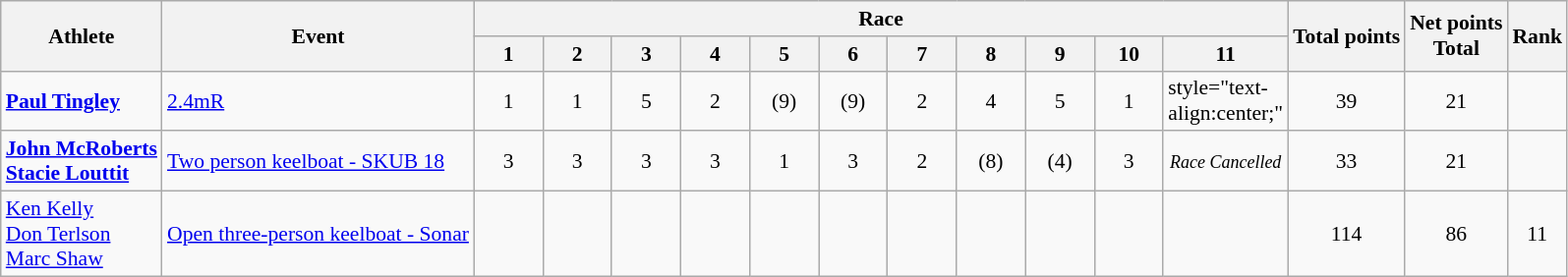<table class=wikitable style="font-size:90%">
<tr>
<th rowspan="2">Athlete</th>
<th rowspan="2">Event</th>
<th colspan="11">Race</th>
<th rowspan="2">Total points</th>
<th rowspan="2">Net points<br>Total</th>
<th rowspan="2">Rank</th>
</tr>
<tr>
<th width="40">1</th>
<th width="40">2</th>
<th width="40">3</th>
<th width="40">4</th>
<th width="40">5</th>
<th width="40">6</th>
<th width="40">7</th>
<th width="40">8</th>
<th width="40">9</th>
<th width="40">10</th>
<th width="40">11</th>
</tr>
<tr>
<td><strong><a href='#'>Paul Tingley</a></strong></td>
<td><a href='#'>2.4mR</a></td>
<td style="text-align:center;">1</td>
<td style="text-align:center;">1</td>
<td style="text-align:center;">5</td>
<td style="text-align:center;">2</td>
<td style="text-align:center;">(9)</td>
<td style="text-align:center;">(9)</td>
<td style="text-align:center;">2</td>
<td style="text-align:center;">4</td>
<td style="text-align:center;">5</td>
<td style="text-align:center;">1</td>
<td>style="text-align:center;" </td>
<td style="text-align:center;">39</td>
<td style="text-align:center;">21</td>
<td style="text-align:center;"></td>
</tr>
<tr>
<td><strong><a href='#'>John McRoberts</a></strong><br> <strong><a href='#'>Stacie Louttit</a></strong></td>
<td><a href='#'>Two person keelboat - SKUB 18</a></td>
<td style="text-align:center;">3</td>
<td style="text-align:center;">3</td>
<td style="text-align:center;">3</td>
<td style="text-align:center;">3</td>
<td style="text-align:center;">1</td>
<td style="text-align:center;">3</td>
<td style="text-align:center;">2</td>
<td style="text-align:center;">(8)</td>
<td style="text-align:center;">(4)</td>
<td style="text-align:center;">3</td>
<td style="text-align:center;"><small><em>Race Cancelled</em></small></td>
<td style="text-align:center;">33</td>
<td style="text-align:center;">21</td>
<td style="text-align:center;"></td>
</tr>
<tr>
<td><a href='#'>Ken Kelly</a><br> <a href='#'>Don Terlson</a><br> <a href='#'>Marc Shaw</a></td>
<td><a href='#'>Open three-person keelboat - Sonar</a></td>
<td style="text-align:center;"></td>
<td style="text-align:center;"></td>
<td style="text-align:center;"></td>
<td style="text-align:center;"></td>
<td style="text-align:center;"></td>
<td style="text-align:center;"></td>
<td style="text-align:center;"></td>
<td style="text-align:center;"></td>
<td style="text-align:center;"></td>
<td style="text-align:center;"></td>
<td style="text-align:center;"></td>
<td style="text-align:center;">114</td>
<td style="text-align:center;">86</td>
<td style="text-align:center;">11</td>
</tr>
</table>
